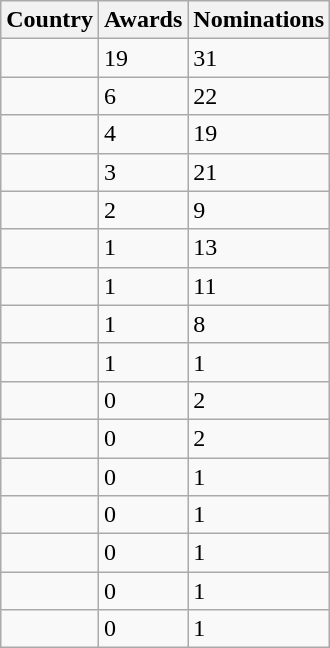<table class="wikitable sortable">
<tr>
<th>Country</th>
<th>Awards</th>
<th>Nominations</th>
</tr>
<tr>
<td></td>
<td>19</td>
<td>31</td>
</tr>
<tr>
<td></td>
<td>6</td>
<td>22</td>
</tr>
<tr>
<td></td>
<td>4</td>
<td>19</td>
</tr>
<tr>
<td></td>
<td>3</td>
<td>21</td>
</tr>
<tr>
<td></td>
<td>2</td>
<td>9</td>
</tr>
<tr>
<td></td>
<td>1</td>
<td>13</td>
</tr>
<tr>
<td></td>
<td>1</td>
<td>11</td>
</tr>
<tr>
<td></td>
<td>1</td>
<td>8</td>
</tr>
<tr>
<td></td>
<td>1</td>
<td>1</td>
</tr>
<tr>
<td></td>
<td>0</td>
<td>2</td>
</tr>
<tr>
<td></td>
<td>0</td>
<td>2</td>
</tr>
<tr>
<td></td>
<td>0</td>
<td>1</td>
</tr>
<tr>
<td></td>
<td>0</td>
<td>1</td>
</tr>
<tr>
<td></td>
<td>0</td>
<td>1</td>
</tr>
<tr>
<td></td>
<td>0</td>
<td>1</td>
</tr>
<tr>
<td></td>
<td>0</td>
<td>1</td>
</tr>
</table>
